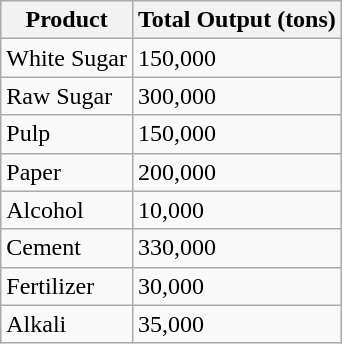<table class="wikitable">
<tr>
<th>Product</th>
<th>Total Output (tons)</th>
</tr>
<tr>
<td>White Sugar</td>
<td>150,000</td>
</tr>
<tr>
<td>Raw Sugar</td>
<td>300,000</td>
</tr>
<tr>
<td>Pulp</td>
<td>150,000</td>
</tr>
<tr>
<td>Paper</td>
<td>200,000</td>
</tr>
<tr>
<td>Alcohol</td>
<td>10,000</td>
</tr>
<tr>
<td>Cement</td>
<td>330,000</td>
</tr>
<tr>
<td>Fertilizer</td>
<td>30,000</td>
</tr>
<tr>
<td>Alkali</td>
<td>35,000</td>
</tr>
</table>
